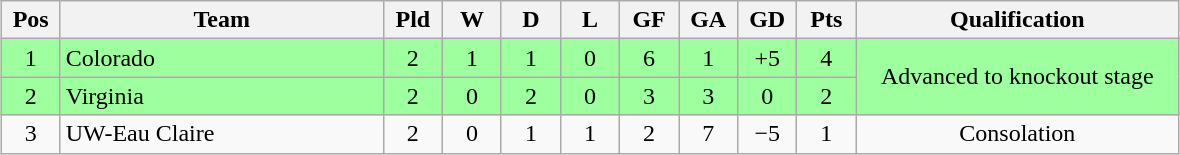<table class="wikitable" style="text-align:center; margin: 1em auto">
<tr>
<th style="width:2em">Pos</th>
<th style="width:13em">Team</th>
<th style="width:2em">Pld</th>
<th style="width:2em">W</th>
<th style="width:2em">D</th>
<th style="width:2em">L</th>
<th style="width:2em">GF</th>
<th style="width:2em">GA</th>
<th style="width:2em">GD</th>
<th style="width:2em">Pts</th>
<th style="width:13em">Qualification</th>
</tr>
<tr bgcolor="#9eff9e">
<td>1</td>
<td style="text-align:left">Colorado</td>
<td>2</td>
<td>1</td>
<td>1</td>
<td>0</td>
<td>6</td>
<td>1</td>
<td>+5</td>
<td>4</td>
<td rowspan="2">Advanced to knockout stage</td>
</tr>
<tr bgcolor="#9eff9e">
<td>2</td>
<td style="text-align:left">Virginia</td>
<td>2</td>
<td>0</td>
<td>2</td>
<td>0</td>
<td>3</td>
<td>3</td>
<td>0</td>
<td>2</td>
</tr>
<tr>
<td>3</td>
<td style="text-align:left">UW-Eau Claire</td>
<td>2</td>
<td>0</td>
<td>1</td>
<td>1</td>
<td>2</td>
<td>7</td>
<td>−5</td>
<td>1</td>
<td>Consolation</td>
</tr>
</table>
